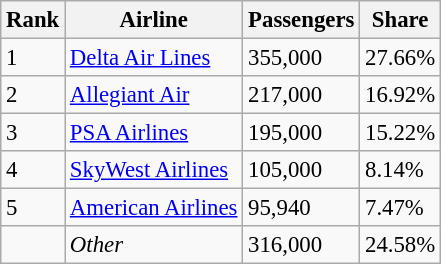<table class="wikitable sortable" style="font-size: 95%">
<tr>
<th>Rank</th>
<th>Airline</th>
<th>Passengers</th>
<th>Share</th>
</tr>
<tr>
<td>1</td>
<td><a href='#'>Delta Air Lines</a></td>
<td>355,000</td>
<td>27.66%</td>
</tr>
<tr>
<td>2</td>
<td><a href='#'>Allegiant Air</a></td>
<td>217,000</td>
<td>16.92%</td>
</tr>
<tr>
<td>3</td>
<td><a href='#'>PSA Airlines</a></td>
<td>195,000</td>
<td>15.22%</td>
</tr>
<tr>
<td>4</td>
<td><a href='#'>SkyWest Airlines</a></td>
<td>105,000</td>
<td>8.14%</td>
</tr>
<tr>
<td>5</td>
<td><a href='#'>American Airlines</a></td>
<td>95,940</td>
<td>7.47%</td>
</tr>
<tr>
<td></td>
<td><em>Other</em></td>
<td>316,000</td>
<td>24.58%</td>
</tr>
</table>
